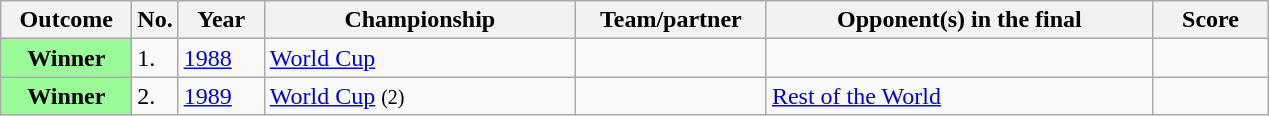<table class="sortable wikitable plainrowheaders">
<tr>
<th scope="col" style="width:80px;">Outcome</th>
<th scope="col" style="width:20px;">No.</th>
<th scope="col" style="width:50px;">Year</th>
<th scope="col" style="width:200px;">Championship</th>
<th scope="col" style="width:120px;">Team/partner</th>
<th scope="col" style="width:250px;">Opponent(s) in the final</th>
<th scope="col"  style="text-align:center; width:70px;">Score</th>
</tr>
<tr>
<th scope="row" style="background:#98FB98">Winner</th>
<td>1.</td>
<td><a href='#'>1988</a></td>
<td><a href='#'>World Cup</a></td>
<td></td>
<td></td>
<td style="text-align:center;"></td>
</tr>
<tr>
<th scope="row" style="background:#98FB98">Winner</th>
<td>2.</td>
<td><a href='#'>1989</a></td>
<td><a href='#'>World Cup</a> <small>(2)</small></td>
<td></td>
<td><a href='#'>Rest of the World</a></td>
<td style="text-align:center;"></td>
</tr>
</table>
